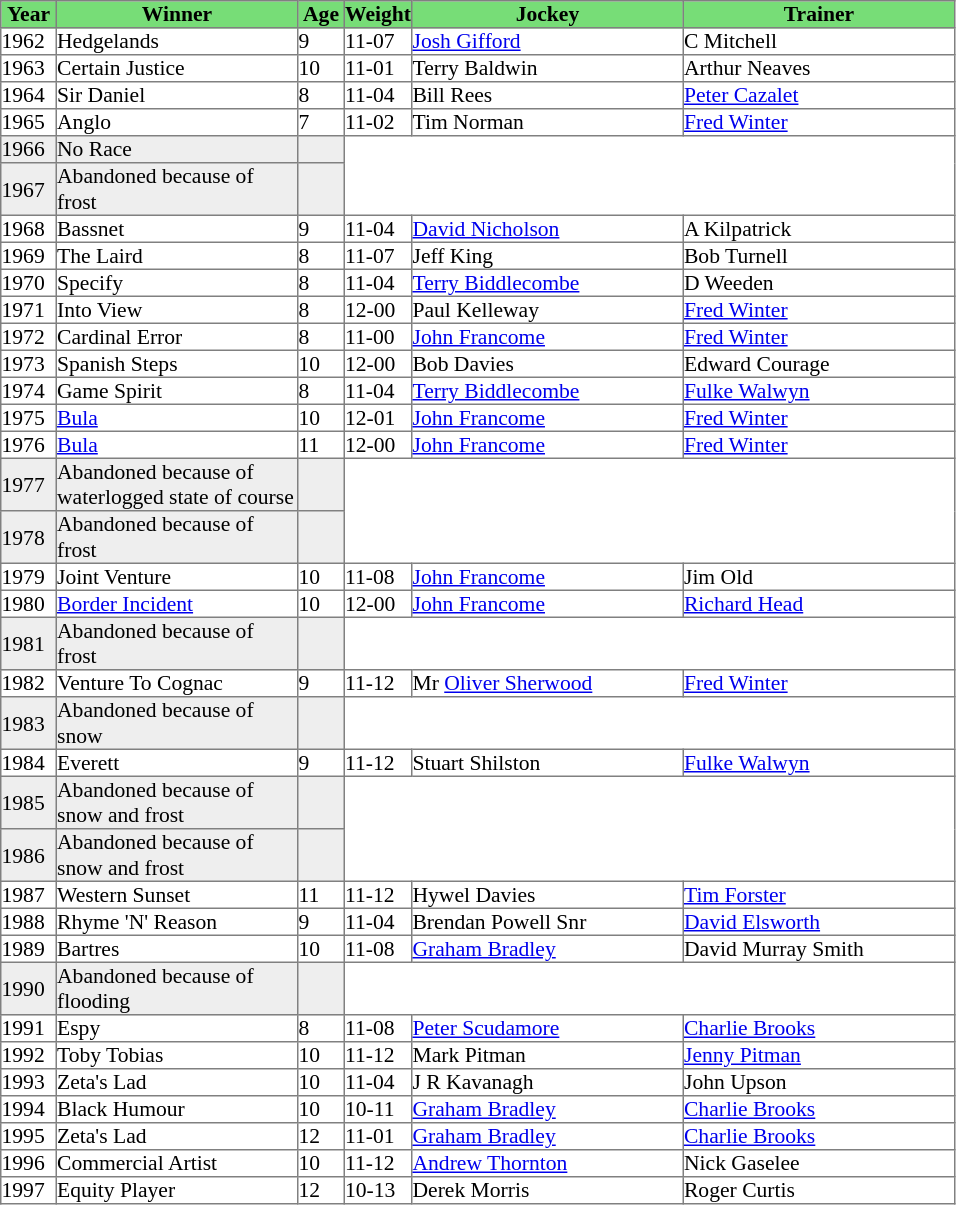<table class = "sortable" | border="1" cellpadding="0" style="border-collapse: collapse; font-size:90%">
<tr bgcolor="#77dd77" align="center">
<td style="width:36px"><strong>Year</strong></td>
<td style="width:160px"><strong>Winner</strong></td>
<td style="width:30px"><strong>Age</strong></td>
<td style="width:40px"><strong>Weight</strong></td>
<td style="width:180px"><strong>Jockey</strong></td>
<td style="width:180px"><strong>Trainer</strong></td>
</tr>
<tr>
<td>1962</td>
<td>Hedgelands</td>
<td>9</td>
<td>11-07</td>
<td><a href='#'>Josh Gifford</a></td>
<td>C Mitchell</td>
</tr>
<tr>
<td>1963</td>
<td>Certain Justice</td>
<td>10</td>
<td>11-01</td>
<td>Terry Baldwin</td>
<td>Arthur Neaves</td>
</tr>
<tr>
<td>1964</td>
<td>Sir Daniel</td>
<td>8</td>
<td>11-04</td>
<td>Bill Rees</td>
<td><a href='#'>Peter Cazalet</a></td>
</tr>
<tr>
<td>1965</td>
<td>Anglo</td>
<td>7</td>
<td>11-02</td>
<td>Tim Norman</td>
<td><a href='#'>Fred Winter</a></td>
</tr>
<tr bgcolor="#eeeeee">
<td>1966 <td>No Race</td></td>
<td></td>
</tr>
<tr bgcolor="#eeeeee">
<td>1967 <td>Abandoned because of frost</td></td>
<td></td>
</tr>
<tr>
<td>1968</td>
<td>Bassnet</td>
<td>9</td>
<td>11-04</td>
<td><a href='#'>David Nicholson</a></td>
<td>A Kilpatrick</td>
</tr>
<tr>
<td>1969</td>
<td>The Laird</td>
<td>8</td>
<td>11-07</td>
<td>Jeff King</td>
<td>Bob Turnell</td>
</tr>
<tr>
<td>1970</td>
<td>Specify</td>
<td>8</td>
<td>11-04</td>
<td><a href='#'>Terry Biddlecombe</a></td>
<td>D Weeden</td>
</tr>
<tr>
<td>1971</td>
<td>Into View</td>
<td>8</td>
<td>12-00</td>
<td>Paul Kelleway</td>
<td><a href='#'>Fred Winter</a></td>
</tr>
<tr>
<td>1972</td>
<td>Cardinal Error</td>
<td>8</td>
<td>11-00</td>
<td><a href='#'>John Francome</a></td>
<td><a href='#'>Fred Winter</a></td>
</tr>
<tr>
<td>1973</td>
<td>Spanish Steps</td>
<td>10</td>
<td>12-00</td>
<td>Bob Davies</td>
<td>Edward Courage</td>
</tr>
<tr>
<td>1974</td>
<td>Game Spirit</td>
<td>8</td>
<td>11-04</td>
<td><a href='#'>Terry Biddlecombe</a></td>
<td><a href='#'>Fulke Walwyn</a></td>
</tr>
<tr>
<td>1975</td>
<td><a href='#'>Bula</a></td>
<td>10</td>
<td>12-01</td>
<td><a href='#'>John Francome</a></td>
<td><a href='#'>Fred Winter</a></td>
</tr>
<tr>
<td>1976</td>
<td><a href='#'>Bula</a></td>
<td>11</td>
<td>12-00</td>
<td><a href='#'>John Francome</a></td>
<td><a href='#'>Fred Winter</a></td>
</tr>
<tr bgcolor="#eeeeee">
<td>1977 <td>Abandoned because of waterlogged state of course</td></td>
<td></td>
</tr>
<tr bgcolor="#eeeeee">
<td>1978 <td>Abandoned because of frost</td></td>
<td></td>
</tr>
<tr>
<td>1979</td>
<td>Joint Venture</td>
<td>10</td>
<td>11-08</td>
<td><a href='#'>John Francome</a></td>
<td>Jim Old</td>
</tr>
<tr>
<td>1980</td>
<td><a href='#'>Border Incident</a></td>
<td>10</td>
<td>12-00</td>
<td><a href='#'>John Francome</a></td>
<td><a href='#'>Richard Head</a></td>
</tr>
<tr bgcolor="#eeeeee">
<td>1981 <td>Abandoned because of frost</td></td>
<td></td>
</tr>
<tr>
<td>1982</td>
<td>Venture To Cognac</td>
<td>9</td>
<td>11-12</td>
<td>Mr <a href='#'>Oliver Sherwood</a></td>
<td><a href='#'>Fred Winter</a></td>
</tr>
<tr bgcolor="#eeeeee">
<td>1983 <td>Abandoned because of snow</td></td>
<td></td>
</tr>
<tr>
<td>1984</td>
<td>Everett</td>
<td>9</td>
<td>11-12</td>
<td>Stuart Shilston</td>
<td><a href='#'>Fulke Walwyn</a></td>
</tr>
<tr bgcolor="#eeeeee">
<td>1985 <td>Abandoned because of snow and frost</td></td>
<td></td>
</tr>
<tr bgcolor="#eeeeee">
<td>1986 <td>Abandoned because of snow and frost</td></td>
<td></td>
</tr>
<tr>
<td>1987</td>
<td>Western Sunset</td>
<td>11</td>
<td>11-12</td>
<td>Hywel Davies</td>
<td><a href='#'>Tim Forster</a></td>
</tr>
<tr>
<td>1988</td>
<td>Rhyme 'N' Reason</td>
<td>9</td>
<td>11-04</td>
<td>Brendan Powell Snr</td>
<td><a href='#'>David Elsworth</a></td>
</tr>
<tr>
<td>1989</td>
<td>Bartres</td>
<td>10</td>
<td>11-08</td>
<td><a href='#'>Graham Bradley</a></td>
<td>David Murray Smith</td>
</tr>
<tr bgcolor="#eeeeee">
<td>1990 <td>Abandoned because of flooding</td></td>
<td></td>
</tr>
<tr>
<td>1991</td>
<td>Espy</td>
<td>8</td>
<td>11-08</td>
<td><a href='#'>Peter Scudamore</a></td>
<td><a href='#'>Charlie Brooks</a></td>
</tr>
<tr>
<td>1992</td>
<td>Toby Tobias</td>
<td>10</td>
<td>11-12</td>
<td>Mark Pitman</td>
<td><a href='#'>Jenny Pitman</a></td>
</tr>
<tr>
<td>1993</td>
<td>Zeta's Lad</td>
<td>10</td>
<td>11-04</td>
<td>J R Kavanagh</td>
<td>John Upson</td>
</tr>
<tr>
<td>1994</td>
<td>Black Humour</td>
<td>10</td>
<td>10-11</td>
<td><a href='#'>Graham Bradley</a></td>
<td><a href='#'>Charlie Brooks</a></td>
</tr>
<tr>
<td>1995</td>
<td>Zeta's Lad</td>
<td>12</td>
<td>11-01</td>
<td><a href='#'>Graham Bradley</a></td>
<td><a href='#'>Charlie Brooks</a></td>
</tr>
<tr>
<td>1996</td>
<td>Commercial Artist</td>
<td>10</td>
<td>11-12</td>
<td><a href='#'>Andrew Thornton</a></td>
<td>Nick Gaselee</td>
</tr>
<tr>
<td>1997</td>
<td>Equity Player</td>
<td>12</td>
<td>10-13</td>
<td>Derek Morris</td>
<td>Roger Curtis</td>
</tr>
</table>
